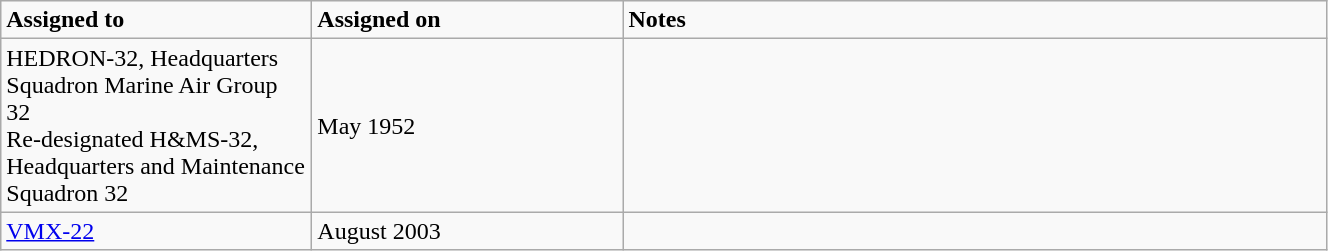<table class="wikitable" style="width: 70%;">
<tr>
<td style="width: 200px;"><strong>Assigned to</strong></td>
<td style="width: 200px;"><strong>Assigned on</strong></td>
<td><strong>Notes</strong></td>
</tr>
<tr>
<td>HEDRON-32, Headquarters Squadron Marine Air Group 32<br>Re-designated H&MS-32, Headquarters and Maintenance Squadron 32</td>
<td>May 1952</td>
<td></td>
</tr>
<tr>
<td><a href='#'>VMX-22</a></td>
<td>August 2003</td>
<td></td>
</tr>
</table>
